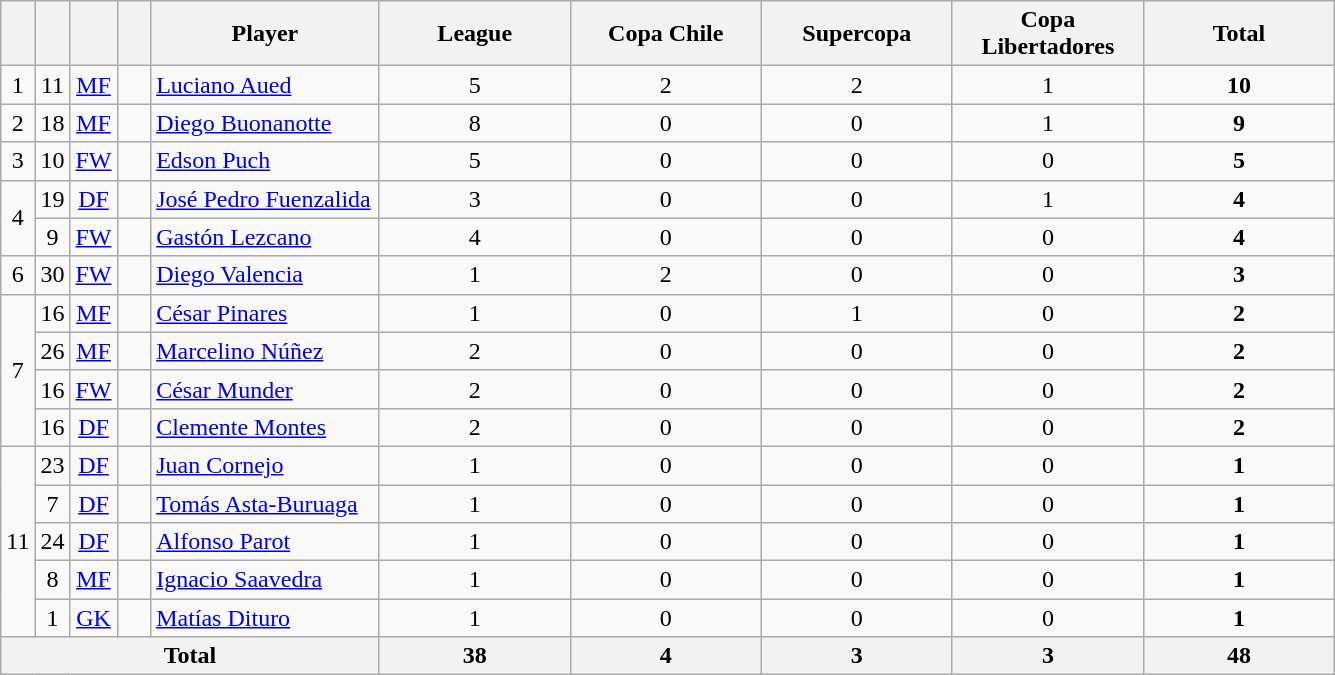<table class="wikitable sortable" style="text-align:center">
<tr>
<th width=15></th>
<th width=15></th>
<th width=15></th>
<th width=15></th>
<th width=145>Player</th>
<th width=120>League</th>
<th width=120>Copa Chile</th>
<th width=120>Supercopa</th>
<th width=120>Copa<br>Libertadores</th>
<th width=120>Total</th>
</tr>
<tr>
<td>1</td>
<td>11</td>
<td><a href='#'>MF</a></td>
<td></td>
<td align="left"><a href='#'>Luciano Aued</a></td>
<td>5</td>
<td>2</td>
<td>2</td>
<td>1</td>
<td><strong>10</strong></td>
</tr>
<tr>
<td>2</td>
<td>18</td>
<td><a href='#'>MF</a></td>
<td></td>
<td align="left"><a href='#'>Diego Buonanotte</a></td>
<td>8</td>
<td>0</td>
<td>0</td>
<td>1</td>
<td><strong>9</strong></td>
</tr>
<tr>
<td>3</td>
<td>10</td>
<td><a href='#'>FW</a></td>
<td></td>
<td align="left"><a href='#'>Edson Puch</a></td>
<td>5</td>
<td>0</td>
<td>0</td>
<td>0</td>
<td><strong>5</strong></td>
</tr>
<tr>
<td rowspan="2">4</td>
<td>19</td>
<td><a href='#'>DF</a></td>
<td></td>
<td align="left"><a href='#'>José Pedro Fuenzalida</a></td>
<td>3</td>
<td>0</td>
<td>0</td>
<td>1</td>
<td><strong>4</strong></td>
</tr>
<tr>
<td>9</td>
<td><a href='#'>FW</a></td>
<td></td>
<td align="left"><a href='#'>Gastón Lezcano</a></td>
<td>4</td>
<td>0</td>
<td>0</td>
<td>0</td>
<td><strong>4</strong></td>
</tr>
<tr>
<td>6</td>
<td>30</td>
<td><a href='#'>FW</a></td>
<td></td>
<td align="left"><a href='#'>Diego Valencia</a></td>
<td>1</td>
<td>2</td>
<td>0</td>
<td>0</td>
<td><strong>3</strong></td>
</tr>
<tr>
<td rowspan="4">7</td>
<td>16</td>
<td><a href='#'>MF</a></td>
<td></td>
<td align="left"><a href='#'>César Pinares</a></td>
<td>1</td>
<td>0</td>
<td>1</td>
<td>0</td>
<td><strong>2</strong></td>
</tr>
<tr>
<td>26</td>
<td><a href='#'>MF</a></td>
<td></td>
<td align="left"><a href='#'>Marcelino Núñez</a></td>
<td>2</td>
<td>0</td>
<td>0</td>
<td>0</td>
<td><strong>2</strong></td>
</tr>
<tr>
<td>16</td>
<td><a href='#'>FW</a></td>
<td></td>
<td align="left"><a href='#'>César Munder</a></td>
<td>2</td>
<td>0</td>
<td>0</td>
<td>0</td>
<td><strong>2</strong></td>
</tr>
<tr>
<td>16</td>
<td><a href='#'>DF</a></td>
<td></td>
<td align="left"><a href='#'>Clemente Montes</a></td>
<td>2</td>
<td>0</td>
<td>0</td>
<td>0</td>
<td><strong>2</strong></td>
</tr>
<tr>
<td rowspan="5">11</td>
<td>23</td>
<td><a href='#'>DF</a></td>
<td></td>
<td align="left"><a href='#'>Juan Cornejo</a></td>
<td>1</td>
<td>0</td>
<td>0</td>
<td>0</td>
<td><strong>1</strong></td>
</tr>
<tr>
<td>7</td>
<td><a href='#'>DF</a></td>
<td></td>
<td align="left"><a href='#'>Tomás Asta-Buruaga</a></td>
<td>1</td>
<td>0</td>
<td>0</td>
<td>0</td>
<td><strong>1</strong></td>
</tr>
<tr>
<td>24</td>
<td><a href='#'>DF</a></td>
<td></td>
<td align="left"><a href='#'>Alfonso Parot</a></td>
<td>1</td>
<td>0</td>
<td>0</td>
<td>0</td>
<td><strong>1</strong></td>
</tr>
<tr>
<td>8</td>
<td><a href='#'>MF</a></td>
<td></td>
<td align="left"><a href='#'>Ignacio Saavedra</a></td>
<td>1</td>
<td>0</td>
<td>0</td>
<td>0</td>
<td><strong>1</strong></td>
</tr>
<tr>
<td>1</td>
<td><a href='#'>GK</a></td>
<td></td>
<td align="left"><a href='#'>Matías Dituro</a></td>
<td>1</td>
<td>0</td>
<td>0</td>
<td>0</td>
<td><strong>1</strong></td>
</tr>
<tr>
<th colspan="5">Total</th>
<th>38</th>
<th>4</th>
<th>3</th>
<th>3</th>
<th>48</th>
</tr>
</table>
